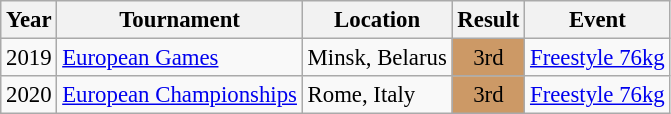<table class="wikitable" style="font-size:95%;">
<tr>
<th>Year</th>
<th>Tournament</th>
<th>Location</th>
<th>Result</th>
<th>Event</th>
</tr>
<tr>
<td>2019</td>
<td><a href='#'>European Games</a></td>
<td>Minsk, Belarus</td>
<td align="center" bgcolor="cc9966">3rd</td>
<td><a href='#'>Freestyle 76kg</a></td>
</tr>
<tr>
<td>2020</td>
<td><a href='#'>European Championships</a></td>
<td>Rome, Italy</td>
<td align="center" bgcolor="cc9966">3rd</td>
<td><a href='#'>Freestyle 76kg</a></td>
</tr>
</table>
